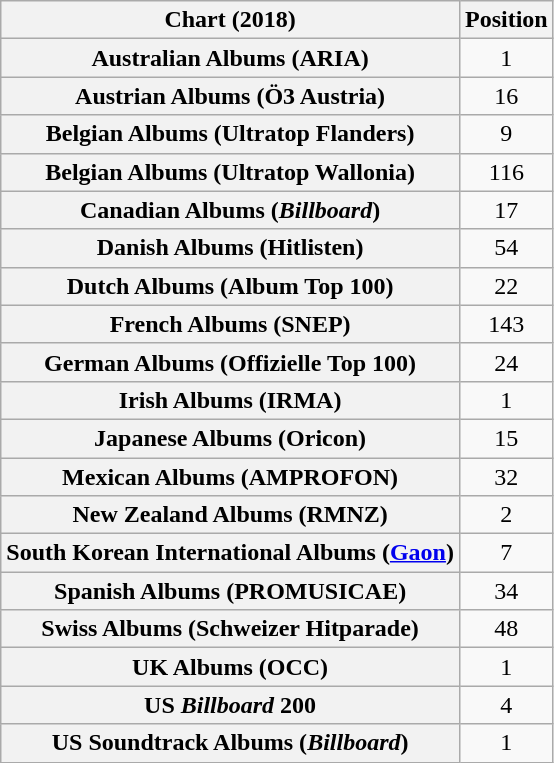<table class="wikitable sortable plainrowheaders" style="text-align:center">
<tr>
<th scope="col">Chart (2018)</th>
<th scope="col">Position</th>
</tr>
<tr>
<th scope="row">Australian Albums (ARIA)</th>
<td>1</td>
</tr>
<tr>
<th scope="row">Austrian Albums (Ö3 Austria)</th>
<td>16</td>
</tr>
<tr>
<th scope="row">Belgian Albums (Ultratop Flanders)</th>
<td>9</td>
</tr>
<tr>
<th scope="row">Belgian Albums (Ultratop Wallonia)</th>
<td>116</td>
</tr>
<tr>
<th scope="row">Canadian Albums (<em>Billboard</em>)</th>
<td>17</td>
</tr>
<tr>
<th scope="row">Danish Albums (Hitlisten)</th>
<td>54</td>
</tr>
<tr>
<th scope="row">Dutch Albums (Album Top 100)</th>
<td>22</td>
</tr>
<tr>
<th scope="row">French Albums (SNEP)</th>
<td>143</td>
</tr>
<tr>
<th scope="row">German Albums (Offizielle Top 100)</th>
<td>24</td>
</tr>
<tr>
<th scope="row">Irish Albums (IRMA)</th>
<td>1</td>
</tr>
<tr>
<th scope="row">Japanese Albums (Oricon)</th>
<td>15</td>
</tr>
<tr>
<th scope="row">Mexican Albums (AMPROFON)</th>
<td>32</td>
</tr>
<tr>
<th scope="row">New Zealand Albums (RMNZ)</th>
<td>2</td>
</tr>
<tr>
<th scope="row">South Korean International Albums (<a href='#'>Gaon</a>)</th>
<td>7</td>
</tr>
<tr>
<th scope="row">Spanish Albums (PROMUSICAE)</th>
<td>34</td>
</tr>
<tr>
<th scope="row">Swiss Albums (Schweizer Hitparade)</th>
<td>48</td>
</tr>
<tr>
<th scope="row">UK Albums (OCC)</th>
<td>1</td>
</tr>
<tr>
<th scope="row">US <em>Billboard</em> 200</th>
<td>4</td>
</tr>
<tr>
<th scope="row">US Soundtrack Albums (<em>Billboard</em>)</th>
<td>1</td>
</tr>
</table>
